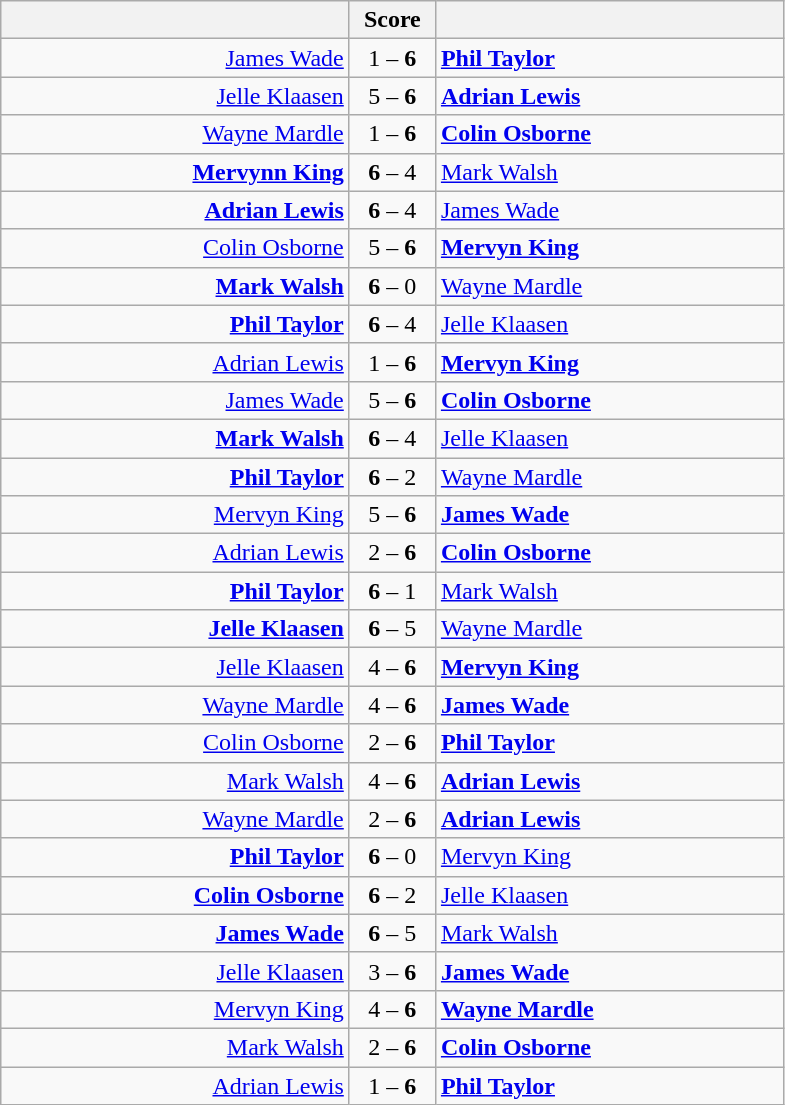<table class=wikitable style="text-align:center">
<tr>
<th width=225></th>
<th width=50>Score</th>
<th width=225></th>
</tr>
<tr align=left>
<td align=right><a href='#'>James Wade</a> </td>
<td align=center>1 – <strong>6</strong></td>
<td> <strong><a href='#'>Phil Taylor</a></strong></td>
</tr>
<tr align=left>
<td align=right><a href='#'>Jelle Klaasen</a> </td>
<td align=center>5 – <strong>6</strong></td>
<td> <strong><a href='#'>Adrian Lewis</a></strong></td>
</tr>
<tr align=left>
<td align=right><a href='#'>Wayne Mardle</a> </td>
<td align=center>1 – <strong>6</strong></td>
<td> <strong><a href='#'>Colin Osborne</a></strong></td>
</tr>
<tr align=left>
<td align=right><strong><a href='#'>Mervynn King</a></strong> </td>
<td align=center><strong>6</strong> – 4</td>
<td> <a href='#'>Mark Walsh</a></td>
</tr>
<tr align=left>
<td align=right><strong><a href='#'>Adrian Lewis</a></strong> </td>
<td align=center><strong>6</strong> – 4</td>
<td> <a href='#'>James Wade</a></td>
</tr>
<tr align=left>
<td align=right><a href='#'>Colin Osborne</a> </td>
<td align=center>5 – <strong>6</strong></td>
<td> <strong><a href='#'>Mervyn King</a></strong></td>
</tr>
<tr align=left>
<td align=right><strong><a href='#'>Mark Walsh</a></strong> </td>
<td align=center><strong>6</strong> – 0</td>
<td> <a href='#'>Wayne Mardle</a></td>
</tr>
<tr align=left>
<td align=right><strong><a href='#'>Phil Taylor</a></strong> </td>
<td align=center><strong>6</strong> – 4</td>
<td> <a href='#'>Jelle Klaasen</a></td>
</tr>
<tr align=left>
<td align=right><a href='#'>Adrian Lewis</a> </td>
<td align=center>1 – <strong>6</strong></td>
<td> <strong><a href='#'>Mervyn King</a></strong></td>
</tr>
<tr align=left>
<td align=right><a href='#'>James Wade</a> </td>
<td align=center>5 – <strong>6</strong></td>
<td> <strong><a href='#'>Colin Osborne</a></strong></td>
</tr>
<tr align=left>
<td align=right><strong><a href='#'>Mark Walsh</a></strong> </td>
<td align=center><strong>6</strong> – 4</td>
<td> <a href='#'>Jelle Klaasen</a></td>
</tr>
<tr align=left>
<td align=right><strong><a href='#'>Phil Taylor</a></strong> </td>
<td align=center><strong>6</strong> – 2</td>
<td> <a href='#'>Wayne Mardle</a></td>
</tr>
<tr align=left>
<td align=right><a href='#'>Mervyn King</a> </td>
<td align=center>5 – <strong>6</strong></td>
<td> <strong><a href='#'>James Wade</a></strong></td>
</tr>
<tr align=left>
<td align=right><a href='#'>Adrian Lewis</a> </td>
<td align=center>2 – <strong>6</strong></td>
<td> <strong><a href='#'>Colin Osborne</a></strong></td>
</tr>
<tr align=left>
<td align=right><strong><a href='#'>Phil Taylor</a></strong> </td>
<td align=center><strong>6</strong> – 1</td>
<td> <a href='#'>Mark Walsh</a></td>
</tr>
<tr align=left>
<td align=right><strong><a href='#'>Jelle Klaasen</a></strong> </td>
<td align=center><strong>6</strong> – 5</td>
<td> <a href='#'>Wayne Mardle</a></td>
</tr>
<tr align=left>
<td align=right><a href='#'>Jelle Klaasen</a> </td>
<td align=center>4 – <strong>6</strong></td>
<td> <strong><a href='#'>Mervyn King</a></strong></td>
</tr>
<tr align=left>
<td align=right><a href='#'>Wayne Mardle</a> </td>
<td align=center>4 – <strong>6</strong></td>
<td> <strong><a href='#'>James Wade</a></strong></td>
</tr>
<tr align=left>
<td align=right><a href='#'>Colin Osborne</a> </td>
<td align=center>2 – <strong>6</strong></td>
<td> <strong><a href='#'>Phil Taylor</a></strong></td>
</tr>
<tr align=left>
<td align=right><a href='#'>Mark Walsh</a> </td>
<td align=center>4 – <strong>6</strong></td>
<td> <strong><a href='#'>Adrian Lewis</a></strong></td>
</tr>
<tr align=left>
<td align=right><a href='#'>Wayne Mardle</a> </td>
<td align=center>2 – <strong>6</strong></td>
<td> <strong><a href='#'>Adrian Lewis</a></strong></td>
</tr>
<tr align=left>
<td align=right><strong><a href='#'>Phil Taylor</a></strong> </td>
<td align=center><strong>6</strong> – 0</td>
<td> <a href='#'>Mervyn King</a></td>
</tr>
<tr align=left>
<td align=right><strong><a href='#'>Colin Osborne</a></strong> </td>
<td align=center><strong>6</strong> – 2</td>
<td> <a href='#'>Jelle Klaasen</a></td>
</tr>
<tr align=left>
<td align=right><strong><a href='#'>James Wade</a></strong> </td>
<td align=center><strong>6</strong> – 5</td>
<td> <a href='#'>Mark Walsh</a></td>
</tr>
<tr align=left>
<td align=right><a href='#'>Jelle Klaasen</a> </td>
<td align=center>3 – <strong>6</strong></td>
<td> <strong><a href='#'>James Wade</a></strong></td>
</tr>
<tr align=left>
<td align=right><a href='#'>Mervyn King</a> </td>
<td align=center>4 – <strong>6</strong></td>
<td> <strong><a href='#'>Wayne Mardle</a></strong></td>
</tr>
<tr align=left>
<td align=right><a href='#'>Mark Walsh</a> </td>
<td align=center>2 – <strong>6</strong></td>
<td> <strong><a href='#'>Colin Osborne</a></strong></td>
</tr>
<tr align=left>
<td align=right><a href='#'>Adrian Lewis</a> </td>
<td align=center>1 – <strong>6</strong></td>
<td> <strong><a href='#'>Phil Taylor</a></strong></td>
</tr>
</table>
